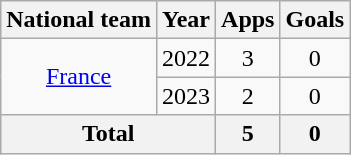<table class="wikitable" style="text-align: center">
<tr>
<th>National team</th>
<th>Year</th>
<th>Apps</th>
<th>Goals</th>
</tr>
<tr>
<td rowspan="2"><a href='#'>France</a></td>
<td>2022</td>
<td>3</td>
<td>0</td>
</tr>
<tr>
<td>2023</td>
<td>2</td>
<td>0</td>
</tr>
<tr>
<th colspan="2">Total</th>
<th>5</th>
<th>0</th>
</tr>
</table>
